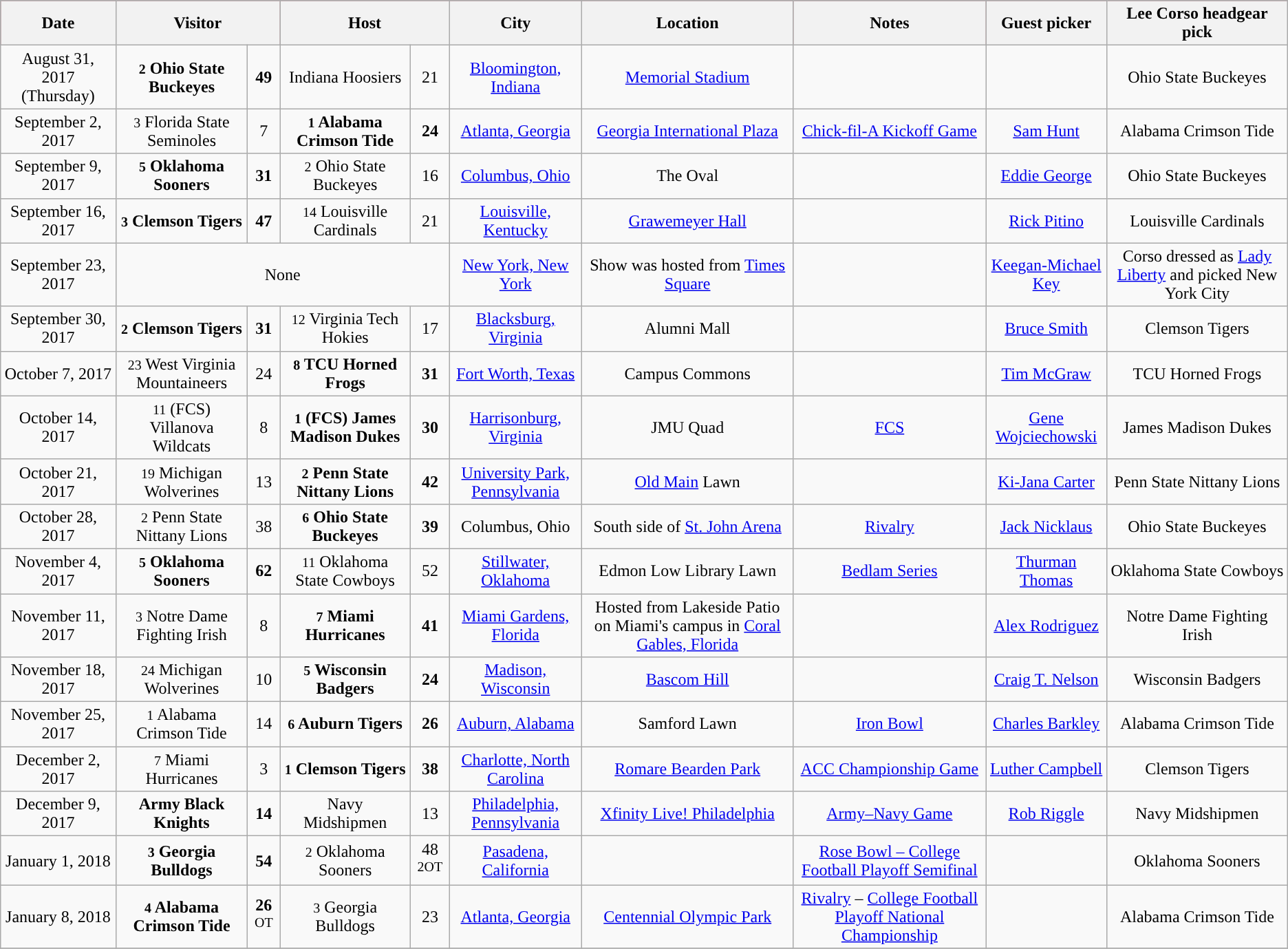<table class="wikitable" style="text-align:center">
<tr style="background:#A32638;"|>
<th>Date</th>
<th colspan=2>Visitor</th>
<th colspan=2>Host</th>
<th>City</th>
<th>Location</th>
<th>Notes</th>
<th>Guest picker</th>
<th>Lee Corso headgear pick</th>
</tr>
<tr>
<td>August 31, 2017 (Thursday)</td>
<td><strong><small>2</small> Ohio State Buckeyes</strong></td>
<td><strong>49</strong></td>
<td>Indiana Hoosiers</td>
<td>21</td>
<td><a href='#'>Bloomington, Indiana</a></td>
<td><a href='#'>Memorial Stadium</a></td>
<td></td>
<td></td>
<td>Ohio State Buckeyes</td>
</tr>
<tr>
<td>September 2, 2017</td>
<td><small>3</small> Florida State Seminoles</td>
<td>7</td>
<td><strong><small>1</small> Alabama Crimson Tide</strong></td>
<td><strong>24</strong></td>
<td><a href='#'>Atlanta, Georgia</a></td>
<td><a href='#'>Georgia International Plaza</a></td>
<td><a href='#'>Chick-fil-A Kickoff Game</a></td>
<td><a href='#'>Sam Hunt</a></td>
<td>Alabama Crimson Tide</td>
</tr>
<tr>
<td>September 9, 2017</td>
<td><strong><small>5</small> Oklahoma Sooners</strong></td>
<td><strong>31</strong></td>
<td><small>2</small> Ohio State Buckeyes</td>
<td>16</td>
<td><a href='#'>Columbus, Ohio</a></td>
<td>The Oval</td>
<td></td>
<td><a href='#'>Eddie George</a></td>
<td>Ohio State Buckeyes</td>
</tr>
<tr>
<td>September 16, 2017</td>
<td><strong><small>3</small> Clemson Tigers</strong></td>
<td><strong>47</strong></td>
<td><small>14</small> Louisville Cardinals</td>
<td>21</td>
<td><a href='#'>Louisville, Kentucky</a></td>
<td><a href='#'>Grawemeyer Hall</a></td>
<td></td>
<td><a href='#'>Rick Pitino</a></td>
<td>Louisville Cardinals</td>
</tr>
<tr>
<td>September 23, 2017</td>
<td colspan="4">None</td>
<td><a href='#'>New York, New York</a></td>
<td>Show was hosted from <a href='#'>Times Square</a></td>
<td></td>
<td><a href='#'>Keegan-Michael Key</a></td>
<td>Corso dressed as <a href='#'>Lady Liberty</a> and picked New York City</td>
</tr>
<tr>
<td>September 30, 2017</td>
<td><strong><small>2</small> Clemson Tigers</strong></td>
<td><strong>31</strong></td>
<td><small>12</small> Virginia Tech Hokies</td>
<td>17</td>
<td><a href='#'>Blacksburg, Virginia</a></td>
<td>Alumni Mall</td>
<td></td>
<td><a href='#'>Bruce Smith</a></td>
<td>Clemson Tigers</td>
</tr>
<tr>
<td>October 7, 2017</td>
<td><small>23</small> West Virginia Mountaineers</td>
<td>24</td>
<td><strong><small>8</small> TCU Horned Frogs</strong></td>
<td><strong>31</strong></td>
<td><a href='#'>Fort Worth, Texas</a></td>
<td>Campus Commons</td>
<td></td>
<td><a href='#'>Tim McGraw</a></td>
<td>TCU Horned Frogs</td>
</tr>
<tr>
<td>October 14, 2017</td>
<td><small>11</small> (FCS) Villanova Wildcats</td>
<td>8</td>
<td><strong><small>1</small> (FCS) James Madison Dukes</strong></td>
<td><strong>30</strong></td>
<td><a href='#'>Harrisonburg, Virginia</a></td>
<td>JMU Quad</td>
<td><a href='#'>FCS</a></td>
<td><a href='#'>Gene Wojciechowski</a></td>
<td>James Madison Dukes</td>
</tr>
<tr>
<td>October 21, 2017</td>
<td><small>19</small> Michigan Wolverines</td>
<td>13</td>
<td><strong><small>2</small> Penn State Nittany Lions</strong></td>
<td><strong>42</strong></td>
<td><a href='#'>University Park, Pennsylvania</a></td>
<td><a href='#'>Old Main</a> Lawn</td>
<td></td>
<td><a href='#'>Ki-Jana Carter</a></td>
<td>Penn State Nittany Lions</td>
</tr>
<tr>
<td>October 28, 2017</td>
<td><small>2</small> Penn State Nittany Lions</td>
<td>38</td>
<td><strong><small>6</small> Ohio State Buckeyes</strong></td>
<td><strong>39</strong></td>
<td>Columbus, Ohio</td>
<td>South side of <a href='#'>St. John Arena</a></td>
<td><a href='#'>Rivalry</a></td>
<td><a href='#'>Jack Nicklaus</a></td>
<td>Ohio State Buckeyes</td>
</tr>
<tr>
<td>November 4, 2017</td>
<td><strong><small>5</small> Oklahoma Sooners</strong></td>
<td><strong>62</strong></td>
<td><small>11</small> Oklahoma State Cowboys</td>
<td>52</td>
<td><a href='#'>Stillwater, Oklahoma</a></td>
<td>Edmon Low Library Lawn</td>
<td><a href='#'>Bedlam Series</a></td>
<td><a href='#'>Thurman Thomas</a></td>
<td>Oklahoma State Cowboys</td>
</tr>
<tr>
<td>November 11, 2017</td>
<td><small>3</small> Notre Dame Fighting Irish</td>
<td>8</td>
<td><strong><small>7</small> Miami Hurricanes</strong></td>
<td><strong>41</strong></td>
<td><a href='#'>Miami Gardens, Florida</a></td>
<td>Hosted from Lakeside Patio on Miami's campus in <a href='#'>Coral Gables, Florida</a></td>
<td></td>
<td><a href='#'>Alex Rodriguez</a></td>
<td>Notre Dame Fighting Irish</td>
</tr>
<tr>
<td>November 18, 2017</td>
<td><small>24</small> Michigan Wolverines</td>
<td>10</td>
<td><strong><small>5</small> Wisconsin Badgers</strong></td>
<td><strong>24</strong></td>
<td><a href='#'>Madison, Wisconsin</a></td>
<td><a href='#'>Bascom Hill</a></td>
<td></td>
<td><a href='#'>Craig T. Nelson</a></td>
<td>Wisconsin Badgers</td>
</tr>
<tr>
<td>November 25, 2017</td>
<td><small>1</small> Alabama Crimson Tide</td>
<td>14</td>
<td><strong><small>6</small> Auburn Tigers</strong></td>
<td><strong>26</strong></td>
<td><a href='#'>Auburn, Alabama</a></td>
<td>Samford Lawn</td>
<td><a href='#'>Iron Bowl</a></td>
<td><a href='#'>Charles Barkley</a></td>
<td>Alabama Crimson Tide</td>
</tr>
<tr>
<td>December 2, 2017</td>
<td><small>7</small> Miami Hurricanes</td>
<td>3</td>
<td><strong><small>1</small> Clemson Tigers</strong></td>
<td><strong>38</strong></td>
<td><a href='#'>Charlotte, North Carolina</a></td>
<td><a href='#'>Romare Bearden Park</a></td>
<td><a href='#'>ACC Championship Game</a></td>
<td><a href='#'>Luther Campbell</a></td>
<td>Clemson Tigers</td>
</tr>
<tr>
<td>December 9, 2017</td>
<td><strong>Army Black Knights</strong></td>
<td><strong>14</strong></td>
<td>Navy Midshipmen</td>
<td>13</td>
<td><a href='#'>Philadelphia, Pennsylvania</a></td>
<td><a href='#'>Xfinity Live! Philadelphia</a></td>
<td><a href='#'>Army–Navy Game</a></td>
<td><a href='#'>Rob Riggle</a></td>
<td>Navy Midshipmen</td>
</tr>
<tr>
<td>January 1, 2018</td>
<td><strong><small>3</small> Georgia Bulldogs</strong></td>
<td><strong>54</strong></td>
<td><small>2</small> Oklahoma Sooners</td>
<td>48 <sup>2OT</sup></td>
<td><a href='#'>Pasadena, California</a></td>
<td></td>
<td><a href='#'>Rose Bowl – College Football Playoff Semifinal</a></td>
<td></td>
<td>Oklahoma Sooners</td>
</tr>
<tr>
<td>January 8, 2018</td>
<td><strong><small>4</small> Alabama Crimson Tide</strong></td>
<td><strong>26</strong> <sup>OT</sup></td>
<td><small>3</small> Georgia Bulldogs</td>
<td>23</td>
<td><a href='#'>Atlanta, Georgia</a></td>
<td><a href='#'>Centennial Olympic Park</a></td>
<td><a href='#'>Rivalry</a> – <a href='#'>College Football Playoff National Championship</a></td>
<td></td>
<td>Alabama Crimson Tide</td>
</tr>
<tr>
</tr>
</table>
